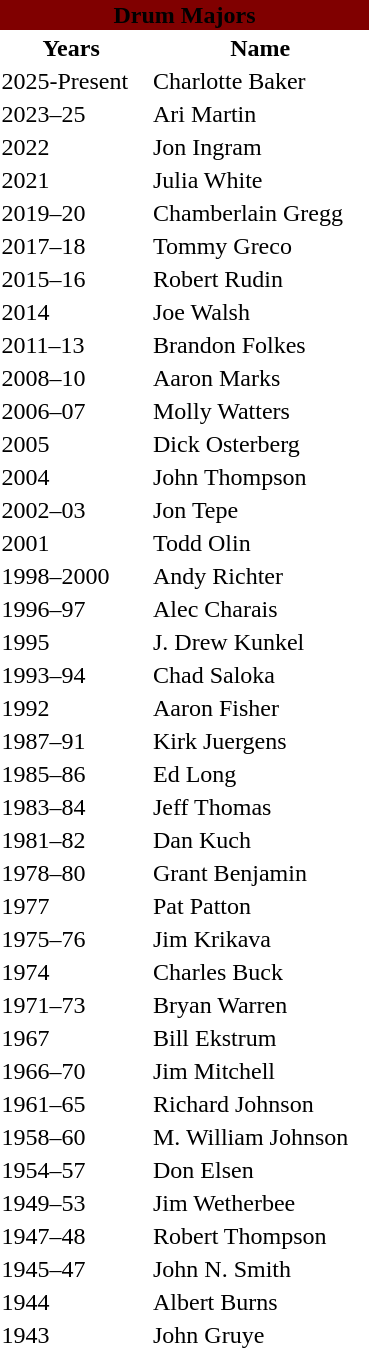<table class="toccolours" style="float: right; margin-left: 1em;" width="250px">
<tr>
<th colspan="3" style="background:maroon"><span>Drum Majors</span></th>
</tr>
<tr>
<th>Years</th>
<th></th>
<th>Name</th>
</tr>
<tr>
<td>2025-Present</td>
<td></td>
<td>Charlotte Baker</td>
</tr>
<tr>
<td>2023–25</td>
<td></td>
<td>Ari Martin</td>
</tr>
<tr>
<td>2022</td>
<td></td>
<td>Jon Ingram</td>
</tr>
<tr>
<td>2021</td>
<td></td>
<td>Julia White</td>
</tr>
<tr>
<td>2019–20</td>
<td></td>
<td>Chamberlain Gregg</td>
</tr>
<tr>
<td>2017–18</td>
<td></td>
<td>Tommy Greco</td>
</tr>
<tr>
<td>2015–16</td>
<td></td>
<td>Robert Rudin</td>
</tr>
<tr>
<td>2014</td>
<td></td>
<td>Joe Walsh</td>
</tr>
<tr>
<td>2011–13</td>
<td></td>
<td>Brandon Folkes</td>
</tr>
<tr>
<td>2008–10</td>
<td></td>
<td>Aaron Marks</td>
</tr>
<tr>
<td>2006–07</td>
<td></td>
<td>Molly Watters</td>
</tr>
<tr>
<td>2005</td>
<td></td>
<td>Dick Osterberg</td>
</tr>
<tr>
<td>2004</td>
<td></td>
<td>John Thompson</td>
</tr>
<tr>
<td>2002–03</td>
<td></td>
<td>Jon Tepe</td>
</tr>
<tr>
<td>2001</td>
<td></td>
<td>Todd Olin</td>
</tr>
<tr>
<td>1998–2000</td>
<td></td>
<td>Andy Richter</td>
</tr>
<tr>
<td>1996–97</td>
<td></td>
<td>Alec Charais</td>
</tr>
<tr>
<td>1995</td>
<td></td>
<td>J. Drew Kunkel</td>
</tr>
<tr>
<td>1993–94</td>
<td></td>
<td>Chad Saloka</td>
</tr>
<tr>
<td>1992</td>
<td></td>
<td>Aaron Fisher</td>
</tr>
<tr>
<td>1987–91</td>
<td></td>
<td>Kirk Juergens</td>
</tr>
<tr>
<td>1985–86</td>
<td></td>
<td>Ed Long</td>
</tr>
<tr>
<td>1983–84</td>
<td></td>
<td>Jeff Thomas</td>
</tr>
<tr>
<td>1981–82</td>
<td></td>
<td>Dan Kuch</td>
</tr>
<tr>
<td>1978–80</td>
<td></td>
<td>Grant Benjamin</td>
</tr>
<tr>
<td>1977</td>
<td></td>
<td>Pat Patton</td>
</tr>
<tr>
<td>1975–76</td>
<td></td>
<td>Jim Krikava</td>
</tr>
<tr>
<td>1974</td>
<td></td>
<td>Charles Buck</td>
</tr>
<tr>
<td>1971–73</td>
<td></td>
<td>Bryan Warren</td>
</tr>
<tr>
<td>1967</td>
<td></td>
<td>Bill Ekstrum</td>
</tr>
<tr>
<td>1966–70</td>
<td></td>
<td>Jim Mitchell</td>
</tr>
<tr>
<td>1961–65</td>
<td></td>
<td>Richard Johnson</td>
</tr>
<tr>
<td>1958–60</td>
<td></td>
<td>M. William Johnson</td>
</tr>
<tr>
<td>1954–57</td>
<td></td>
<td>Don Elsen</td>
</tr>
<tr>
<td>1949–53</td>
<td></td>
<td>Jim Wetherbee</td>
</tr>
<tr>
<td>1947–48</td>
<td></td>
<td>Robert Thompson</td>
</tr>
<tr>
<td>1945–47</td>
<td></td>
<td>John N. Smith</td>
</tr>
<tr>
<td>1944</td>
<td></td>
<td>Albert Burns</td>
</tr>
<tr>
<td>1943</td>
<td></td>
<td>John Gruye</td>
</tr>
</table>
